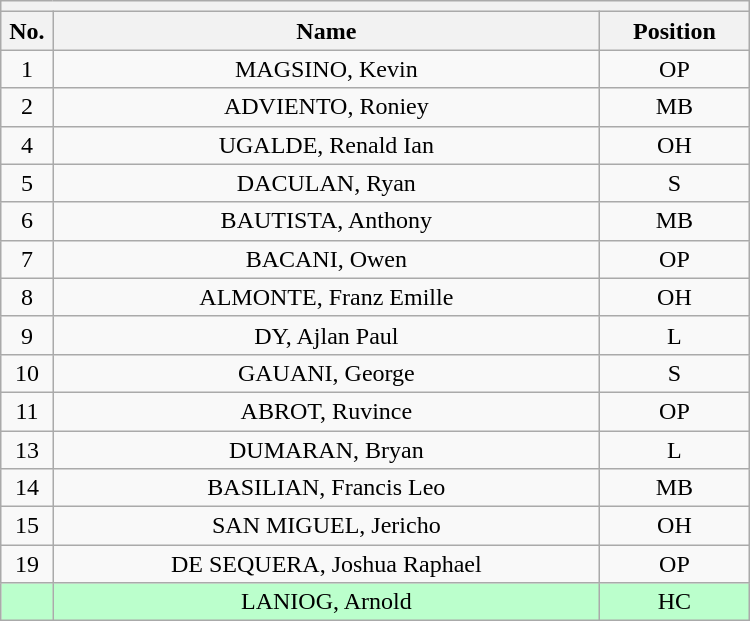<table class="wikitable mw-collapsible mw-collapsed" style="text-align:center; width:500px; border:none">
<tr>
<th style="text-align:left" colspan="3"></th>
</tr>
<tr>
<th style="width:7%">No.</th>
<th>Name</th>
<th style="width:20%">Position</th>
</tr>
<tr>
<td>1</td>
<td>MAGSINO, Kevin</td>
<td>OP</td>
</tr>
<tr>
<td>2</td>
<td>ADVIENTO, Roniey</td>
<td>MB</td>
</tr>
<tr>
<td>4</td>
<td>UGALDE, Renald Ian</td>
<td>OH</td>
</tr>
<tr>
<td>5</td>
<td>DACULAN, Ryan</td>
<td>S</td>
</tr>
<tr>
<td>6</td>
<td>BAUTISTA, Anthony</td>
<td>MB</td>
</tr>
<tr>
<td>7</td>
<td>BACANI, Owen</td>
<td>OP</td>
</tr>
<tr>
<td>8</td>
<td>ALMONTE, Franz Emille</td>
<td>OH</td>
</tr>
<tr>
<td>9</td>
<td>DY, Ajlan Paul</td>
<td>L</td>
</tr>
<tr>
<td>10</td>
<td>GAUANI, George</td>
<td>S</td>
</tr>
<tr>
<td>11</td>
<td>ABROT, Ruvince</td>
<td>OP</td>
</tr>
<tr>
<td>13</td>
<td>DUMARAN, Bryan</td>
<td>L</td>
</tr>
<tr>
<td>14</td>
<td>BASILIAN, Francis Leo</td>
<td>MB</td>
</tr>
<tr>
<td>15</td>
<td>SAN MIGUEL, Jericho</td>
<td>OH</td>
</tr>
<tr>
<td>19</td>
<td>DE SEQUERA, Joshua Raphael</td>
<td>OP</td>
</tr>
<tr bgcolor=#BBFFCC>
<td></td>
<td>LANIOG, Arnold</td>
<td>HC</td>
</tr>
</table>
